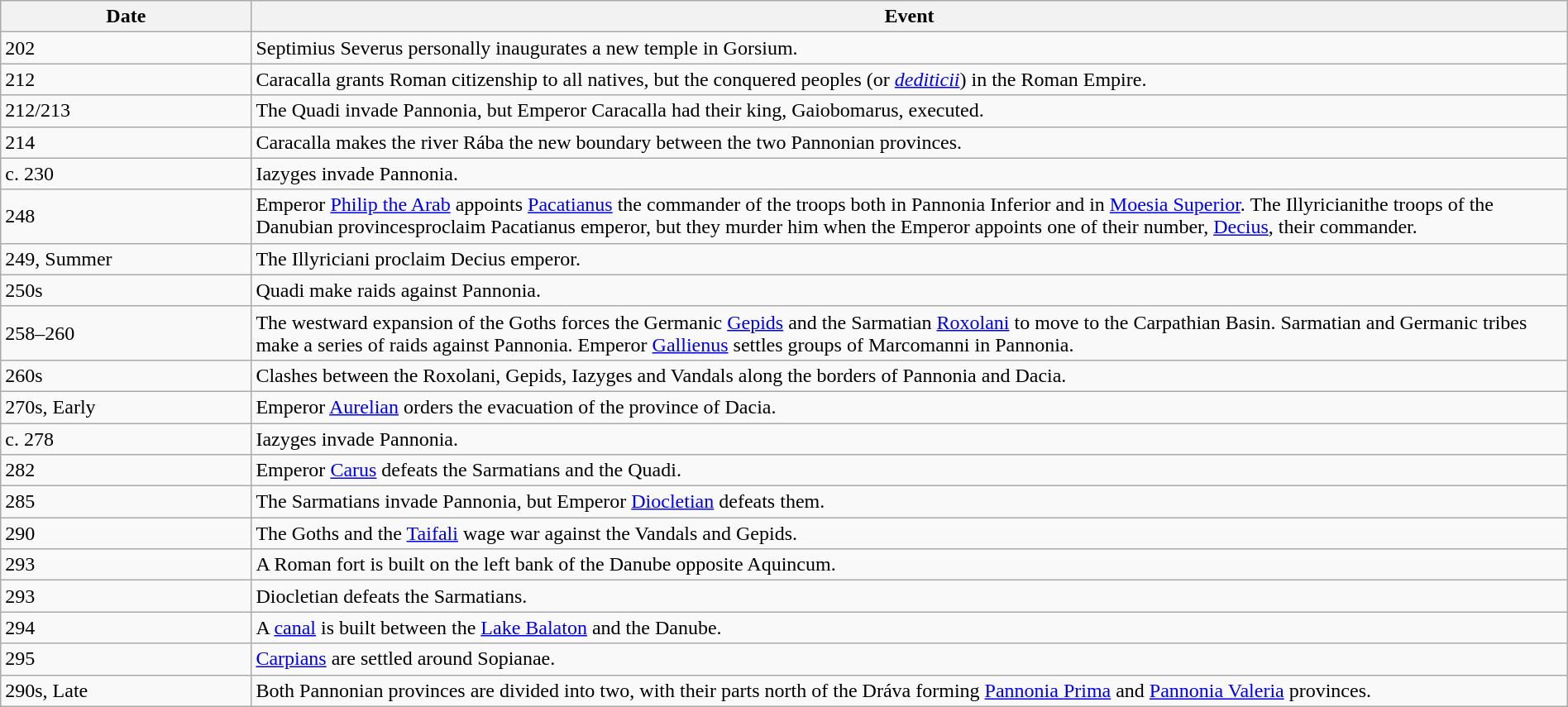<table class="wikitable" width="100%">
<tr>
<th width="16%">Date</th>
<th width="84%">Event</th>
</tr>
<tr>
<td>202</td>
<td>Septimius Severus personally inaugurates a new temple in Gorsium.</td>
</tr>
<tr>
<td>212</td>
<td>Caracalla grants Roman citizenship to all natives, but the conquered peoples (or <em><a href='#'>dediticii</a></em>) in the Roman Empire.</td>
</tr>
<tr>
<td>212/213</td>
<td>The Quadi invade Pannonia, but Emperor Caracalla had their king, Gaiobomarus, executed.</td>
</tr>
<tr>
<td>214</td>
<td>Caracalla makes the river Rába the new boundary between the two Pannonian provinces.</td>
</tr>
<tr>
<td>c. 230</td>
<td>Iazyges invade Pannonia.</td>
</tr>
<tr>
<td>248</td>
<td>Emperor <a href='#'>Philip the Arab</a> appoints <a href='#'>Pacatianus</a> the commander of the troops both in Pannonia Inferior and in <a href='#'>Moesia Superior</a>. The Illyricianithe troops of the Danubian provincesproclaim Pacatianus emperor, but they murder him when the Emperor appoints one of their number, <a href='#'>Decius</a>, their commander.</td>
</tr>
<tr>
<td>249, Summer</td>
<td>The Illyriciani proclaim Decius emperor.</td>
</tr>
<tr>
<td>250s</td>
<td>Quadi make raids against Pannonia.</td>
</tr>
<tr>
<td>258–260</td>
<td>The westward expansion of the Goths forces the Germanic <a href='#'>Gepids</a> and the Sarmatian <a href='#'>Roxolani</a> to move to the Carpathian Basin. Sarmatian and Germanic tribes make a series of raids against Pannonia. Emperor <a href='#'>Gallienus</a> settles groups of Marcomanni in Pannonia.</td>
</tr>
<tr>
<td>260s</td>
<td>Clashes between the Roxolani, Gepids, Iazyges and Vandals along the borders of Pannonia and Dacia.</td>
</tr>
<tr>
<td>270s, Early</td>
<td>Emperor <a href='#'>Aurelian</a> orders the evacuation of the province of Dacia.</td>
</tr>
<tr>
<td>c. 278</td>
<td>Iazyges invade Pannonia.</td>
</tr>
<tr>
<td>282</td>
<td>Emperor <a href='#'>Carus</a> defeats the Sarmatians and the Quadi.</td>
</tr>
<tr>
<td>285</td>
<td>The Sarmatians invade Pannonia, but Emperor <a href='#'>Diocletian</a> defeats them.</td>
</tr>
<tr>
<td>290</td>
<td>The Goths and the <a href='#'>Taifali</a> wage war against the Vandals and Gepids.</td>
</tr>
<tr>
<td>293</td>
<td>A Roman fort is built on the left bank of the Danube opposite Aquincum.</td>
</tr>
<tr>
<td>293</td>
<td>Diocletian defeats the Sarmatians.</td>
</tr>
<tr>
<td>294</td>
<td>A <a href='#'>canal</a> is built between the <a href='#'>Lake Balaton</a> and the Danube.</td>
</tr>
<tr>
<td>295</td>
<td><a href='#'>Carpians</a> are settled around Sopianae.</td>
</tr>
<tr>
<td>290s, Late</td>
<td>Both Pannonian provinces are divided into two, with their parts north of the Dráva forming <a href='#'>Pannonia Prima</a> and <a href='#'>Pannonia Valeria</a> provinces.</td>
</tr>
</table>
